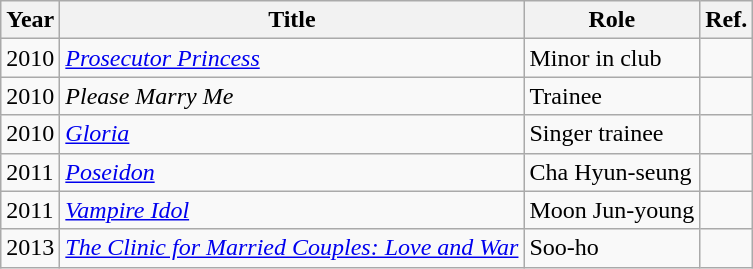<table class="wikitable">
<tr>
<th>Year</th>
<th>Title</th>
<th>Role</th>
<th>Ref.</th>
</tr>
<tr>
<td>2010</td>
<td><em><a href='#'>Prosecutor Princess</a></em></td>
<td>Minor in club</td>
<td></td>
</tr>
<tr>
<td>2010</td>
<td><em>Please Marry Me</em></td>
<td>Trainee</td>
<td></td>
</tr>
<tr>
<td>2010</td>
<td><em><a href='#'>Gloria</a></em></td>
<td>Singer trainee</td>
<td></td>
</tr>
<tr>
<td>2011</td>
<td><em><a href='#'>Poseidon</a></em></td>
<td>Cha Hyun-seung</td>
<td></td>
</tr>
<tr>
<td>2011</td>
<td><em><a href='#'>Vampire Idol</a></em></td>
<td>Moon Jun-young</td>
<td></td>
</tr>
<tr>
<td>2013</td>
<td><em><a href='#'>The Clinic for Married Couples: Love and War</a></em></td>
<td>Soo-ho</td>
<td></td>
</tr>
</table>
